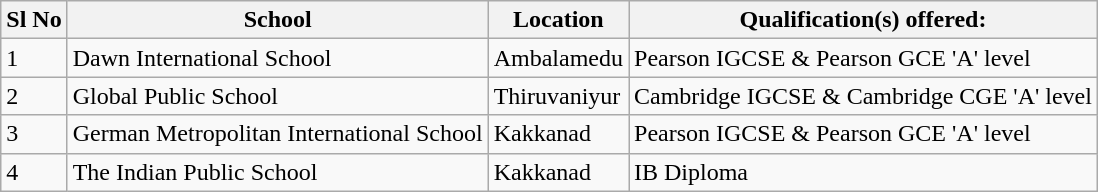<table class="sortable wikitable">
<tr>
<th>Sl No</th>
<th>School</th>
<th>Location</th>
<th>Qualification(s) offered:</th>
</tr>
<tr>
<td>1</td>
<td>Dawn International School</td>
<td>Ambalamedu</td>
<td>Pearson IGCSE & Pearson GCE 'A' level</td>
</tr>
<tr>
<td>2</td>
<td>Global Public School</td>
<td>Thiruvaniyur</td>
<td>Cambridge IGCSE & Cambridge CGE 'A' level</td>
</tr>
<tr>
<td>3</td>
<td>German Metropolitan International School</td>
<td>Kakkanad</td>
<td>Pearson IGCSE & Pearson GCE 'A' level</td>
</tr>
<tr>
<td>4</td>
<td>The Indian Public School</td>
<td>Kakkanad</td>
<td>IB Diploma</td>
</tr>
</table>
